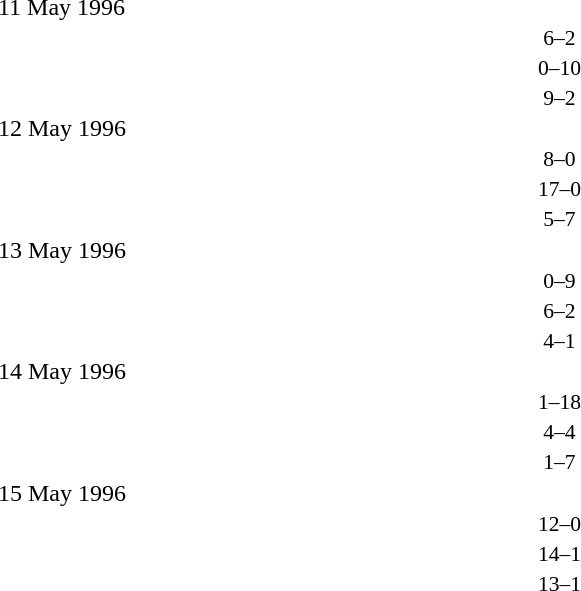<table style="width:70%;" cellspacing="1">
<tr>
<th width=35%></th>
<th width=15%></th>
<th></th>
</tr>
<tr>
<td>11 May 1996</td>
</tr>
<tr style=font-size:90%>
<td align=right></td>
<td align=center>6–2</td>
<td></td>
</tr>
<tr style=font-size:90%>
<td align=right></td>
<td align=center>0–10</td>
<td></td>
</tr>
<tr style=font-size:90%>
<td align=right></td>
<td align=center>9–2</td>
<td></td>
</tr>
<tr>
<td>12 May 1996</td>
</tr>
<tr style=font-size:90%>
<td align=right></td>
<td align=center>8–0</td>
<td></td>
</tr>
<tr style=font-size:90%>
<td align=right></td>
<td align=center>17–0</td>
<td></td>
</tr>
<tr style=font-size:90%>
<td align=right></td>
<td align=center>5–7</td>
<td></td>
</tr>
<tr>
<td>13 May 1996</td>
</tr>
<tr style=font-size:90%>
<td align=right></td>
<td align=center>0–9</td>
<td></td>
</tr>
<tr style=font-size:90%>
<td align=right></td>
<td align=center>6–2</td>
<td></td>
</tr>
<tr style=font-size:90%>
<td align=right></td>
<td align=center>4–1</td>
<td></td>
</tr>
<tr>
<td>14 May 1996</td>
</tr>
<tr style=font-size:90%>
<td align=right></td>
<td align=center>1–18</td>
<td></td>
</tr>
<tr style=font-size:90%>
<td align=right></td>
<td align=center>4–4</td>
<td></td>
</tr>
<tr style=font-size:90%>
<td align=right></td>
<td align=center>1–7</td>
<td></td>
</tr>
<tr>
<td>15 May 1996</td>
</tr>
<tr style=font-size:90%>
<td align=right></td>
<td align=center>12–0</td>
<td></td>
</tr>
<tr style=font-size:90%>
<td align=right></td>
<td align=center>14–1</td>
<td></td>
</tr>
<tr style=font-size:90%>
<td align=right></td>
<td align=center>13–1</td>
<td></td>
</tr>
</table>
